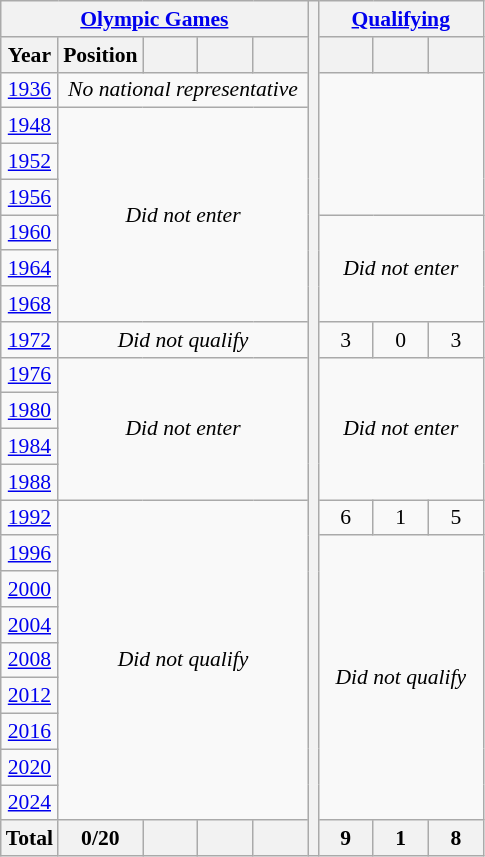<table class="wikitable" style="text-align: center;font-size:90%;">
<tr>
<th colspan=5><a href='#'>Olympic Games</a></th>
<th rowspan=24></th>
<th colspan=3><a href='#'>Qualifying</a></th>
</tr>
<tr>
<th>Year</th>
<th>Position</th>
<th width=30></th>
<th width=30></th>
<th width=30></th>
<th width=30></th>
<th width=30></th>
<th width=30></th>
</tr>
<tr>
<td> <a href='#'>1936</a></td>
<td colspan=4><em>No national representative</em></td>
</tr>
<tr>
<td> <a href='#'>1948</a></td>
<td colspan=4 rowspan=6><em>Did not enter</em></td>
</tr>
<tr>
<td> <a href='#'>1952</a></td>
</tr>
<tr>
<td> <a href='#'>1956</a></td>
</tr>
<tr>
<td> <a href='#'>1960</a></td>
<td colspan=3 rowspan=3><em>Did not enter</em></td>
</tr>
<tr>
<td> <a href='#'>1964</a></td>
</tr>
<tr>
<td> <a href='#'>1968</a></td>
</tr>
<tr>
<td> <a href='#'>1972</a></td>
<td colspan=4><em>Did not qualify</em></td>
<td>3</td>
<td>0</td>
<td>3</td>
</tr>
<tr>
<td> <a href='#'>1976</a></td>
<td colspan=4 rowspan=4><em>Did not enter</em></td>
<td colspan=3 rowspan=4><em>Did not enter</em></td>
</tr>
<tr>
<td> <a href='#'>1980</a></td>
</tr>
<tr>
<td> <a href='#'>1984</a></td>
</tr>
<tr>
<td> <a href='#'>1988</a></td>
</tr>
<tr>
<td> <a href='#'>1992</a></td>
<td colspan=4 rowspan=9><em>Did not qualify</em></td>
<td>6</td>
<td>1</td>
<td>5</td>
</tr>
<tr>
<td> <a href='#'>1996</a></td>
<td colspan=3 rowspan=8><em>Did not qualify</em></td>
</tr>
<tr>
<td> <a href='#'>2000</a></td>
</tr>
<tr>
<td> <a href='#'>2004</a></td>
</tr>
<tr>
<td> <a href='#'>2008</a></td>
</tr>
<tr>
<td> <a href='#'>2012</a></td>
</tr>
<tr>
<td> <a href='#'>2016</a></td>
</tr>
<tr>
<td> <a href='#'>2020</a></td>
</tr>
<tr>
<td> <a href='#'>2024</a></td>
</tr>
<tr>
<th>Total</th>
<th>0/20</th>
<th></th>
<th></th>
<th></th>
<th>9</th>
<th>1</th>
<th>8</th>
</tr>
</table>
